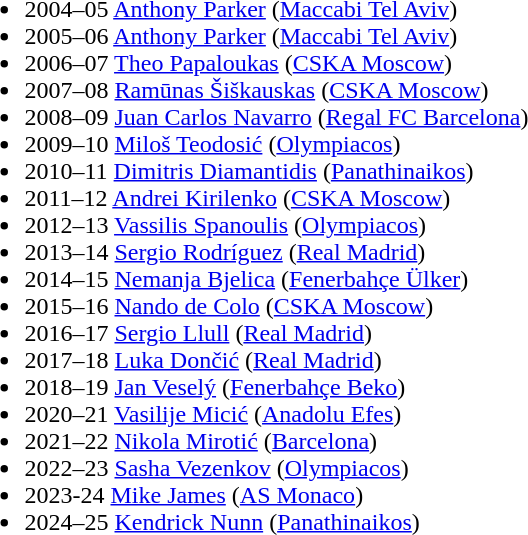<table>
<tr style="vertical-align: top;">
<td><br><ul><li>2004–05  <a href='#'>Anthony Parker</a> (<a href='#'>Maccabi Tel Aviv</a>)</li><li>2005–06  <a href='#'>Anthony Parker</a> (<a href='#'>Maccabi Tel Aviv</a>)</li><li>2006–07  <a href='#'>Theo Papaloukas</a> (<a href='#'>CSKA Moscow</a>)</li><li>2007–08  <a href='#'>Ramūnas Šiškauskas</a> (<a href='#'>CSKA Moscow</a>)</li><li>2008–09  <a href='#'>Juan Carlos Navarro</a> (<a href='#'>Regal FC Barcelona</a>)</li><li>2009–10  <a href='#'>Miloš Teodosić</a> (<a href='#'>Olympiacos</a>)</li><li>2010–11  <a href='#'>Dimitris Diamantidis</a> (<a href='#'>Panathinaikos</a>)</li><li>2011–12  <a href='#'>Andrei Kirilenko</a> (<a href='#'>CSKA Moscow</a>)</li><li>2012–13  <a href='#'>Vassilis Spanoulis</a> (<a href='#'>Olympiacos</a>)</li><li>2013–14  <a href='#'>Sergio Rodríguez</a> (<a href='#'>Real Madrid</a>)</li><li>2014–15  <a href='#'>Nemanja Bjelica</a> (<a href='#'>Fenerbahçe Ülker</a>)</li><li>2015–16  <a href='#'>Nando de Colo</a> (<a href='#'>CSKA Moscow</a>)</li><li>2016–17  <a href='#'>Sergio Llull</a> (<a href='#'>Real Madrid</a>)</li><li>2017–18  <a href='#'>Luka Dončić</a> (<a href='#'>Real Madrid</a>)</li><li>2018–19  <a href='#'>Jan Veselý</a> (<a href='#'>Fenerbahçe Beko</a>)</li><li>2020–21  <a href='#'>Vasilije Micić</a> (<a href='#'>Anadolu Efes</a>)</li><li>2021–22  <a href='#'>Nikola Mirotić</a> (<a href='#'>Barcelona</a>)</li><li>2022–23  <a href='#'>Sasha Vezenkov</a> (<a href='#'>Olympiacos</a>)</li><li>2023-24  <a href='#'>Mike James</a> (<a href='#'>AS Monaco</a>)</li><li>2024–25  <a href='#'>Kendrick Nunn</a> (<a href='#'>Panathinaikos</a>)</li></ul></td>
</tr>
</table>
